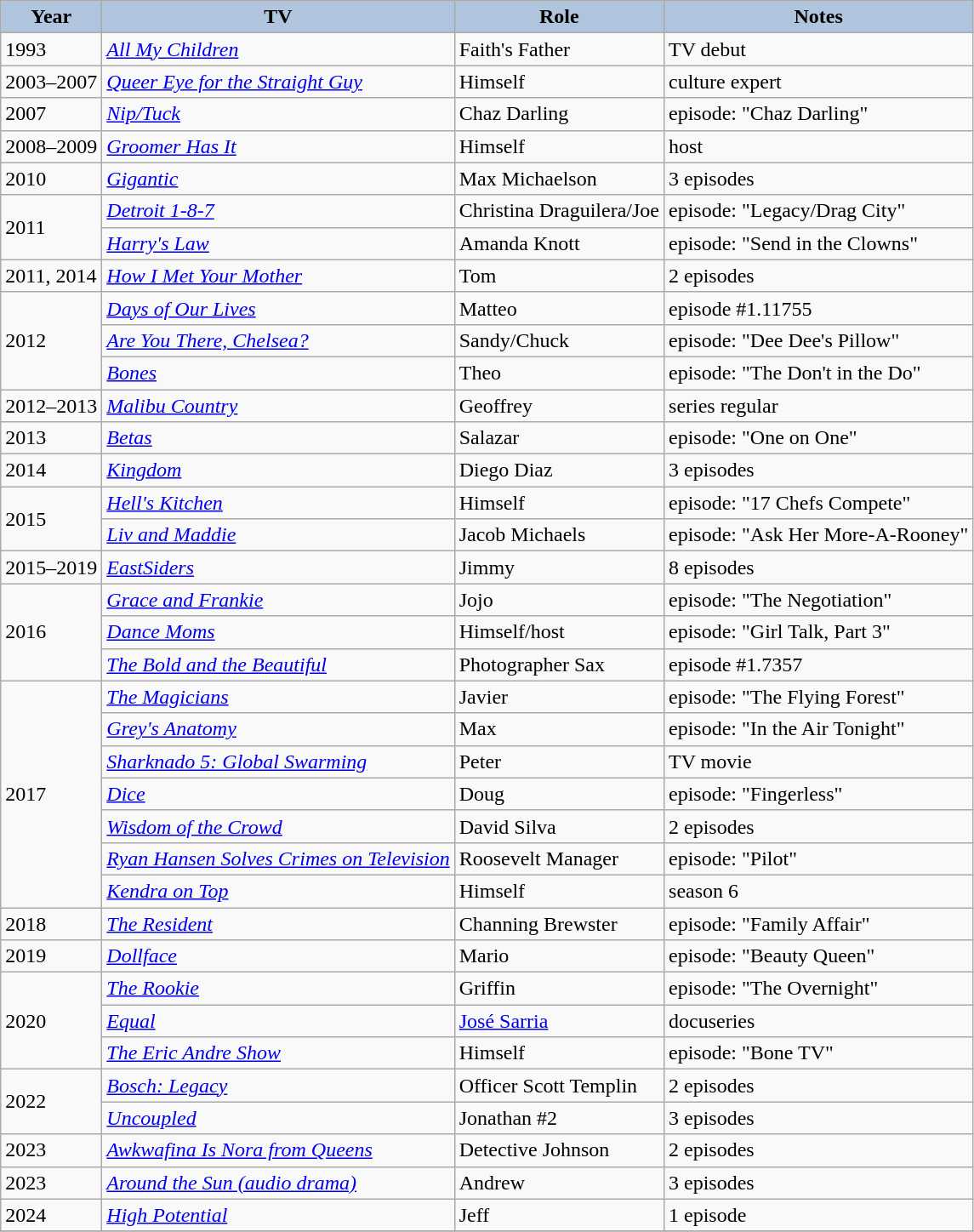<table class="wikitable">
<tr>
<th style="background:#B0C4DE;">Year</th>
<th style="background:#B0C4DE;">TV</th>
<th style="background:#B0C4DE;">Role</th>
<th style="background:#B0C4DE;">Notes</th>
</tr>
<tr>
<td>1993</td>
<td><em><a href='#'>All My Children</a></em></td>
<td>Faith's Father</td>
<td>TV debut</td>
</tr>
<tr>
<td>2003–2007</td>
<td><em><a href='#'>Queer Eye for the Straight Guy</a></em></td>
<td>Himself</td>
<td>culture expert</td>
</tr>
<tr>
<td>2007</td>
<td><em><a href='#'>Nip/Tuck</a></em></td>
<td>Chaz Darling</td>
<td>episode: "Chaz Darling"</td>
</tr>
<tr>
<td>2008–2009</td>
<td><em><a href='#'>Groomer Has It</a></em></td>
<td>Himself</td>
<td>host</td>
</tr>
<tr>
<td>2010</td>
<td><em><a href='#'>Gigantic</a></em></td>
<td>Max Michaelson</td>
<td>3 episodes</td>
</tr>
<tr>
<td rowspan="2">2011</td>
<td><em><a href='#'>Detroit 1-8-7</a></em></td>
<td>Christina Draguilera/Joe</td>
<td>episode: "Legacy/Drag City"</td>
</tr>
<tr>
<td><em><a href='#'>Harry's Law</a></em></td>
<td>Amanda Knott</td>
<td>episode: "Send in the Clowns"</td>
</tr>
<tr>
<td>2011, 2014</td>
<td><em><a href='#'>How I Met Your Mother</a></em></td>
<td>Tom</td>
<td>2 episodes</td>
</tr>
<tr>
<td rowspan="3">2012</td>
<td><em><a href='#'>Days of Our Lives</a></em></td>
<td>Matteo</td>
<td>episode #1.11755</td>
</tr>
<tr>
<td><em><a href='#'>Are You There, Chelsea?</a></em></td>
<td>Sandy/Chuck</td>
<td>episode: "Dee Dee's Pillow"</td>
</tr>
<tr>
<td><em><a href='#'>Bones</a></em></td>
<td>Theo</td>
<td>episode: "The Don't in the Do"</td>
</tr>
<tr>
<td>2012–2013</td>
<td><em><a href='#'>Malibu Country</a></em></td>
<td>Geoffrey</td>
<td>series regular</td>
</tr>
<tr>
<td>2013</td>
<td><em><a href='#'>Betas</a></em></td>
<td>Salazar</td>
<td>episode: "One on One"</td>
</tr>
<tr>
<td>2014</td>
<td><em><a href='#'>Kingdom</a></em></td>
<td>Diego Diaz</td>
<td>3 episodes</td>
</tr>
<tr>
<td rowspan="2">2015</td>
<td><em><a href='#'>Hell's Kitchen</a></em></td>
<td>Himself</td>
<td>episode: "17 Chefs Compete"</td>
</tr>
<tr>
<td><em><a href='#'>Liv and Maddie</a></em></td>
<td>Jacob Michaels</td>
<td>episode: "Ask Her More-A-Rooney"</td>
</tr>
<tr>
<td>2015–2019</td>
<td><em><a href='#'>EastSiders</a></em></td>
<td>Jimmy</td>
<td>8 episodes</td>
</tr>
<tr>
<td rowspan="3">2016</td>
<td><em><a href='#'>Grace and Frankie</a></em></td>
<td>Jojo</td>
<td>episode: "The Negotiation"</td>
</tr>
<tr>
<td><em><a href='#'>Dance Moms</a></em></td>
<td>Himself/host</td>
<td>episode: "Girl Talk, Part 3"</td>
</tr>
<tr>
<td><em><a href='#'>The Bold and the Beautiful</a></em></td>
<td>Photographer Sax</td>
<td>episode #1.7357</td>
</tr>
<tr>
<td rowspan="7">2017</td>
<td><em><a href='#'>The Magicians</a></em></td>
<td>Javier</td>
<td>episode: "The Flying Forest"</td>
</tr>
<tr>
<td><em><a href='#'>Grey's Anatomy</a></em></td>
<td>Max</td>
<td>episode: "In the Air Tonight"</td>
</tr>
<tr>
<td><em><a href='#'>Sharknado 5: Global Swarming</a></em></td>
<td>Peter</td>
<td>TV movie</td>
</tr>
<tr>
<td><em><a href='#'>Dice</a></em></td>
<td>Doug</td>
<td>episode: "Fingerless"</td>
</tr>
<tr>
<td><em><a href='#'>Wisdom of the Crowd</a></em></td>
<td>David Silva</td>
<td>2 episodes</td>
</tr>
<tr>
<td><em><a href='#'>Ryan Hansen Solves Crimes on Television</a></em></td>
<td>Roosevelt Manager</td>
<td>episode: "Pilot"</td>
</tr>
<tr>
<td><em><a href='#'>Kendra on Top</a></em></td>
<td>Himself</td>
<td>season 6</td>
</tr>
<tr>
<td>2018</td>
<td><em><a href='#'>The Resident</a></em></td>
<td>Channing Brewster</td>
<td>episode: "Family Affair"</td>
</tr>
<tr>
<td>2019</td>
<td><em><a href='#'>Dollface</a></em></td>
<td>Mario</td>
<td>episode: "Beauty Queen"</td>
</tr>
<tr>
<td rowspan="3">2020</td>
<td><em><a href='#'>The Rookie</a></em></td>
<td>Griffin</td>
<td>episode: "The Overnight"</td>
</tr>
<tr>
<td><em><a href='#'>Equal</a></em></td>
<td><a href='#'>José Sarria</a></td>
<td>docuseries</td>
</tr>
<tr>
<td><em><a href='#'>The Eric Andre Show</a></em></td>
<td>Himself</td>
<td>episode: "Bone TV"</td>
</tr>
<tr>
<td rowspan="2">2022</td>
<td><em><a href='#'>Bosch: Legacy</a></em></td>
<td>Officer Scott Templin</td>
<td>2 episodes</td>
</tr>
<tr>
<td><em><a href='#'>Uncoupled</a></em></td>
<td>Jonathan #2</td>
<td>3 episodes</td>
</tr>
<tr>
<td>2023</td>
<td><em><a href='#'>Awkwafina Is Nora from Queens</a></em></td>
<td>Detective Johnson</td>
<td>2 episodes</td>
</tr>
<tr>
<td>2023</td>
<td><em><a href='#'>Around the Sun (audio drama)</a></em></td>
<td>Andrew</td>
<td>3 episodes</td>
</tr>
<tr>
<td>2024</td>
<td><em><a href='#'>High Potential </a></em></td>
<td>Jeff</td>
<td>1 episode</td>
</tr>
<tr>
</tr>
</table>
